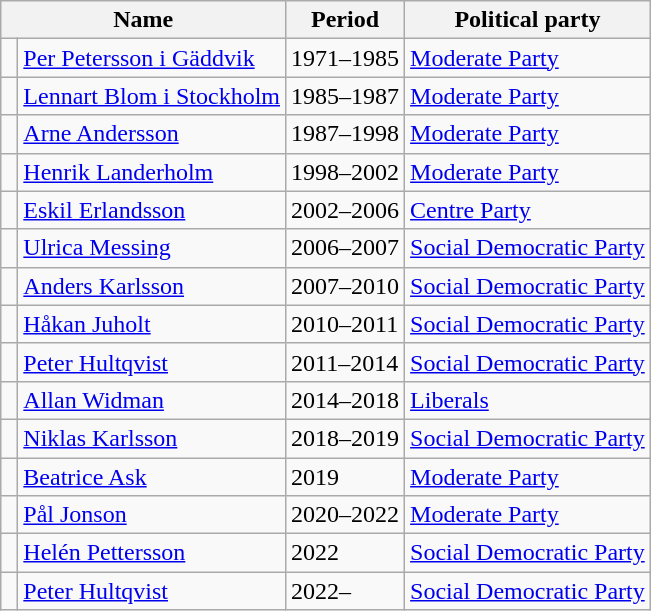<table class="wikitable">
<tr>
<th colspan="2">Name</th>
<th>Period</th>
<th>Political party</th>
</tr>
<tr>
<td bgcolor=> </td>
<td><a href='#'>Per Petersson i Gäddvik</a></td>
<td>1971–1985</td>
<td><a href='#'>Moderate Party</a></td>
</tr>
<tr>
<td bgcolor=> </td>
<td><a href='#'>Lennart Blom i Stockholm</a></td>
<td>1985–1987</td>
<td><a href='#'>Moderate Party</a></td>
</tr>
<tr>
<td bgcolor=> </td>
<td><a href='#'>Arne Andersson</a></td>
<td>1987–1998</td>
<td><a href='#'>Moderate Party</a></td>
</tr>
<tr>
<td bgcolor=> </td>
<td><a href='#'>Henrik Landerholm</a></td>
<td>1998–2002</td>
<td><a href='#'>Moderate Party</a></td>
</tr>
<tr>
<td bgcolor=> </td>
<td><a href='#'>Eskil Erlandsson</a></td>
<td>2002–2006</td>
<td><a href='#'>Centre Party</a></td>
</tr>
<tr>
<td bgcolor=> </td>
<td><a href='#'>Ulrica Messing</a></td>
<td>2006–2007</td>
<td><a href='#'>Social Democratic Party</a></td>
</tr>
<tr>
<td bgcolor=> </td>
<td><a href='#'>Anders Karlsson</a></td>
<td>2007–2010</td>
<td><a href='#'>Social Democratic Party</a></td>
</tr>
<tr>
<td bgcolor=> </td>
<td><a href='#'>Håkan Juholt</a></td>
<td>2010–2011</td>
<td><a href='#'>Social Democratic Party</a></td>
</tr>
<tr>
<td bgcolor=> </td>
<td><a href='#'>Peter Hultqvist</a></td>
<td>2011–2014</td>
<td><a href='#'>Social Democratic Party</a></td>
</tr>
<tr>
<td bgcolor=> </td>
<td><a href='#'>Allan Widman</a></td>
<td>2014–2018</td>
<td><a href='#'>Liberals</a></td>
</tr>
<tr>
<td bgcolor=> </td>
<td><a href='#'>Niklas Karlsson</a></td>
<td>2018–2019</td>
<td><a href='#'>Social Democratic Party</a></td>
</tr>
<tr>
<td bgcolor=> </td>
<td><a href='#'>Beatrice Ask</a></td>
<td>2019</td>
<td><a href='#'>Moderate Party</a></td>
</tr>
<tr>
<td bgcolor=> </td>
<td><a href='#'>Pål Jonson</a></td>
<td>2020–2022</td>
<td><a href='#'>Moderate Party</a></td>
</tr>
<tr>
<td bgcolor=> </td>
<td><a href='#'>Helén Pettersson</a></td>
<td>2022</td>
<td><a href='#'>Social Democratic Party</a></td>
</tr>
<tr>
<td bgcolor=> </td>
<td><a href='#'>Peter Hultqvist</a></td>
<td>2022–</td>
<td><a href='#'>Social Democratic Party</a></td>
</tr>
</table>
